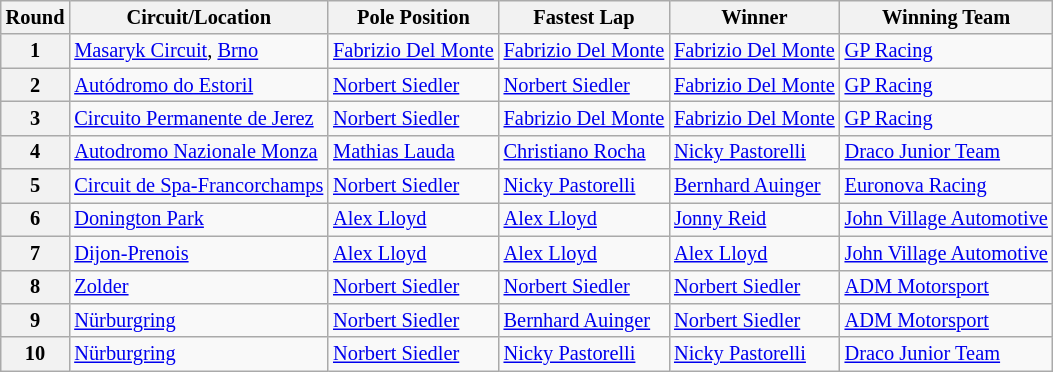<table class="wikitable" style="font-size: 85%">
<tr>
<th>Round</th>
<th>Circuit/Location</th>
<th>Pole Position</th>
<th>Fastest Lap</th>
<th>Winner</th>
<th>Winning Team</th>
</tr>
<tr>
<th>1</th>
<td> <a href='#'>Masaryk Circuit</a>, <a href='#'>Brno</a></td>
<td nowrap> <a href='#'>Fabrizio Del Monte</a></td>
<td nowrap> <a href='#'>Fabrizio Del Monte</a></td>
<td nowrap> <a href='#'>Fabrizio Del Monte</a></td>
<td> <a href='#'>GP Racing</a></td>
</tr>
<tr>
<th>2</th>
<td> <a href='#'>Autódromo do Estoril</a></td>
<td> <a href='#'>Norbert Siedler</a></td>
<td> <a href='#'>Norbert Siedler</a></td>
<td> <a href='#'>Fabrizio Del Monte</a></td>
<td> <a href='#'>GP Racing</a></td>
</tr>
<tr>
<th>3</th>
<td nowrap> <a href='#'>Circuito Permanente de Jerez</a></td>
<td> <a href='#'>Norbert Siedler</a></td>
<td> <a href='#'>Fabrizio Del Monte</a></td>
<td> <a href='#'>Fabrizio Del Monte</a></td>
<td> <a href='#'>GP Racing</a></td>
</tr>
<tr>
<th>4</th>
<td> <a href='#'>Autodromo Nazionale Monza</a></td>
<td> <a href='#'>Mathias Lauda</a></td>
<td> <a href='#'>Christiano Rocha</a></td>
<td> <a href='#'>Nicky Pastorelli</a></td>
<td> <a href='#'>Draco Junior Team</a></td>
</tr>
<tr>
<th>5</th>
<td nowrap> <a href='#'>Circuit de Spa-Francorchamps</a></td>
<td> <a href='#'>Norbert Siedler</a></td>
<td> <a href='#'>Nicky Pastorelli</a></td>
<td> <a href='#'>Bernhard Auinger</a></td>
<td> <a href='#'>Euronova Racing</a></td>
</tr>
<tr>
<th>6</th>
<td>  <a href='#'>Donington Park</a></td>
<td> <a href='#'>Alex Lloyd</a></td>
<td> <a href='#'>Alex Lloyd</a></td>
<td> <a href='#'>Jonny Reid</a></td>
<td nowrap> <a href='#'>John Village Automotive</a></td>
</tr>
<tr>
<th>7</th>
<td> <a href='#'>Dijon-Prenois</a></td>
<td> <a href='#'>Alex Lloyd</a></td>
<td> <a href='#'>Alex Lloyd</a></td>
<td> <a href='#'>Alex Lloyd</a></td>
<td> <a href='#'>John Village Automotive</a></td>
</tr>
<tr>
<th>8</th>
<td>  <a href='#'>Zolder</a></td>
<td> <a href='#'>Norbert Siedler</a></td>
<td> <a href='#'>Norbert Siedler</a></td>
<td> <a href='#'>Norbert Siedler</a></td>
<td> <a href='#'>ADM Motorsport</a></td>
</tr>
<tr>
<th>9</th>
<td> <a href='#'>Nürburgring</a></td>
<td> <a href='#'>Norbert Siedler</a></td>
<td> <a href='#'>Bernhard Auinger</a></td>
<td> <a href='#'>Norbert Siedler</a></td>
<td> <a href='#'>ADM Motorsport</a></td>
</tr>
<tr>
<th>10</th>
<td> <a href='#'>Nürburgring</a></td>
<td> <a href='#'>Norbert Siedler</a></td>
<td> <a href='#'>Nicky Pastorelli</a></td>
<td> <a href='#'>Nicky Pastorelli</a></td>
<td> <a href='#'>Draco Junior Team</a></td>
</tr>
</table>
